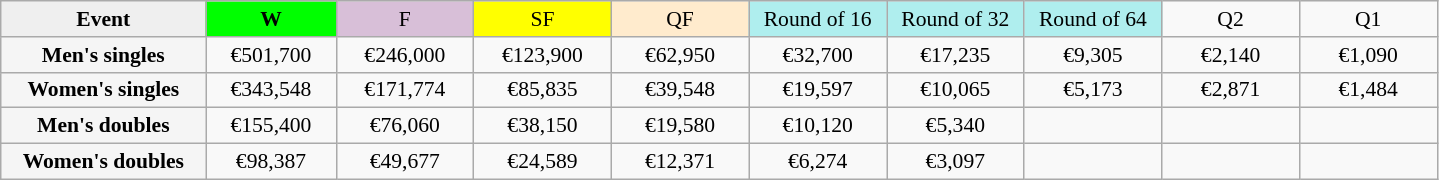<table class=wikitable style=font-size:90%;text-align:center>
<tr>
<td width=130 bgcolor=efefef><strong>Event</strong></td>
<td width=80 bgcolor=lime><strong>W</strong></td>
<td width=85 bgcolor=thistle>F</td>
<td width=85 bgcolor=ffff00>SF</td>
<td width=85 bgcolor=ffebcd>QF</td>
<td width=85 bgcolor=afeeee>Round of 16</td>
<td width=85 bgcolor=afeeee>Round of 32</td>
<td width=85 bgcolor=afeeee>Round of 64</td>
<td width=85>Q2</td>
<td width=85>Q1</td>
</tr>
<tr>
<th style=background:#f5f5f5>Men's singles</th>
<td>€501,700</td>
<td>€246,000</td>
<td>€123,900</td>
<td>€62,950</td>
<td>€32,700</td>
<td>€17,235</td>
<td>€9,305</td>
<td>€2,140</td>
<td>€1,090</td>
</tr>
<tr>
<th style=background:#f5f5f5>Women's singles</th>
<td>€343,548</td>
<td>€171,774</td>
<td>€85,835</td>
<td>€39,548</td>
<td>€19,597</td>
<td>€10,065</td>
<td>€5,173</td>
<td>€2,871</td>
<td>€1,484</td>
</tr>
<tr>
<th style=background:#f5f5f5>Men's doubles</th>
<td>€155,400</td>
<td>€76,060</td>
<td>€38,150</td>
<td>€19,580</td>
<td>€10,120</td>
<td>€5,340</td>
<td></td>
<td></td>
<td></td>
</tr>
<tr>
<th style=background:#f5f5f5>Women's doubles</th>
<td>€98,387</td>
<td>€49,677</td>
<td>€24,589</td>
<td>€12,371</td>
<td>€6,274</td>
<td>€3,097</td>
<td></td>
<td></td>
<td></td>
</tr>
</table>
